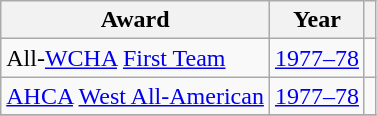<table class="wikitable">
<tr>
<th>Award</th>
<th>Year</th>
<th></th>
</tr>
<tr>
<td>All-<a href='#'>WCHA</a> <a href='#'>First Team</a></td>
<td><a href='#'>1977–78</a></td>
<td></td>
</tr>
<tr>
<td><a href='#'>AHCA</a> <a href='#'>West All-American</a></td>
<td><a href='#'>1977–78</a></td>
<td></td>
</tr>
<tr>
</tr>
</table>
